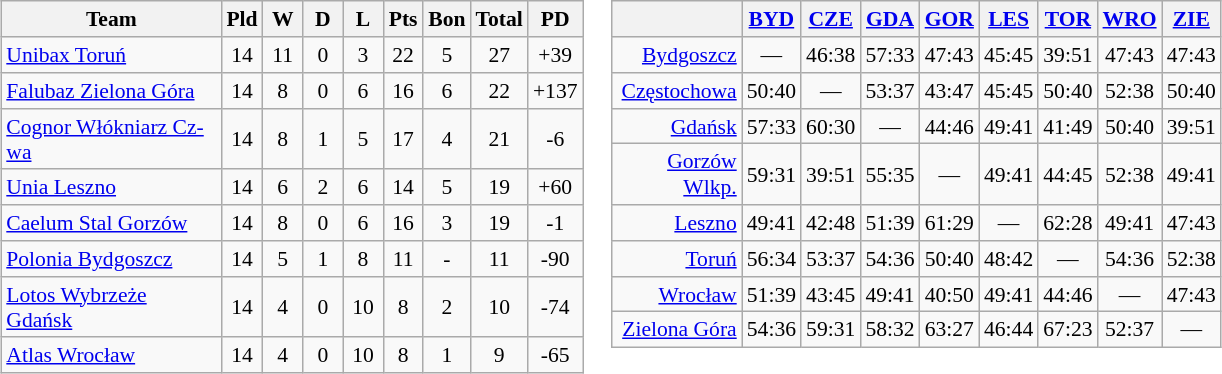<table style="font-size:90%;">
<tr>
<td style="vertical-align:top;"><br><table class="wikitable" style="text-align:center;">
<tr>
<th width=140>Team</th>
<th width=20>Pld</th>
<th width=20>W</th>
<th width=20>D</th>
<th width=20>L</th>
<th width=20>Pts</th>
<th width=20>Bon</th>
<th width=30>Total</th>
<th width=20>PD</th>
</tr>
<tr>
<td style="text-align:left;"><a href='#'>Unibax Toruń</a></td>
<td>14</td>
<td>11</td>
<td>0</td>
<td>3</td>
<td>22</td>
<td>5</td>
<td>27</td>
<td>+39</td>
</tr>
<tr>
<td style="text-align:left;"><a href='#'>Falubaz Zielona Góra</a></td>
<td>14</td>
<td>8</td>
<td>0</td>
<td>6</td>
<td>16</td>
<td>6</td>
<td>22</td>
<td>+137</td>
</tr>
<tr>
<td style="text-align:left;"><a href='#'>Cognor Włókniarz Cz-wa</a></td>
<td>14</td>
<td>8</td>
<td>1</td>
<td>5</td>
<td>17</td>
<td>4</td>
<td>21</td>
<td>-6</td>
</tr>
<tr>
<td style="text-align:left;"><a href='#'>Unia Leszno</a></td>
<td>14</td>
<td>6</td>
<td>2</td>
<td>6</td>
<td>14</td>
<td>5</td>
<td>19</td>
<td>+60</td>
</tr>
<tr>
<td style="text-align:left;"><a href='#'>Caelum Stal Gorzów</a></td>
<td>14</td>
<td>8</td>
<td>0</td>
<td>6</td>
<td>16</td>
<td>3</td>
<td>19</td>
<td>-1</td>
</tr>
<tr>
<td style="text-align:left;"><a href='#'>Polonia Bydgoszcz</a></td>
<td>14</td>
<td>5</td>
<td>1</td>
<td>8</td>
<td>11</td>
<td>-</td>
<td>11</td>
<td>-90</td>
</tr>
<tr>
<td style="text-align:left;"><a href='#'>Lotos Wybrzeże Gdańsk</a></td>
<td>14</td>
<td>4</td>
<td>0</td>
<td>10</td>
<td>8</td>
<td>2</td>
<td>10</td>
<td>-74</td>
</tr>
<tr>
<td style="text-align:left;"><a href='#'>Atlas Wrocław</a></td>
<td>14</td>
<td>4</td>
<td>0</td>
<td>10</td>
<td>8</td>
<td>1</td>
<td>9</td>
<td>-65</td>
</tr>
</table>
</td>
<td style="vertical-align:top;"><br><table class="wikitable" style="text-align:center;">
<tr>
<th width="80"></th>
<th><a href='#'>BYD</a></th>
<th><a href='#'>CZE</a></th>
<th><a href='#'>GDA</a></th>
<th><a href='#'>GOR</a></th>
<th><a href='#'>LES</a></th>
<th><a href='#'>TOR</a></th>
<th><a href='#'>WRO</a></th>
<th><a href='#'>ZIE</a></th>
</tr>
<tr>
<td style="text-align:right;"><a href='#'>Bydgoszcz</a></td>
<td>—</td>
<td>46:38</td>
<td>57:33</td>
<td>47:43</td>
<td>45:45</td>
<td>39:51</td>
<td>47:43</td>
<td>47:43</td>
</tr>
<tr>
<td style="text-align:right;"><a href='#'>Częstochowa</a></td>
<td>50:40</td>
<td>—</td>
<td>53:37</td>
<td>43:47</td>
<td>45:45</td>
<td>50:40</td>
<td>52:38</td>
<td>50:40</td>
</tr>
<tr>
<td style="text-align:right;"><a href='#'>Gdańsk</a></td>
<td>57:33</td>
<td>60:30</td>
<td>—</td>
<td>44:46</td>
<td>49:41</td>
<td>41:49</td>
<td>50:40</td>
<td>39:51</td>
</tr>
<tr>
<td style="text-align:right;"><a href='#'>Gorzów Wlkp.</a></td>
<td>59:31</td>
<td>39:51</td>
<td>55:35</td>
<td>—</td>
<td>49:41</td>
<td>44:45</td>
<td>52:38</td>
<td>49:41</td>
</tr>
<tr>
<td style="text-align:right;"><a href='#'>Leszno</a></td>
<td>49:41</td>
<td>42:48</td>
<td>51:39</td>
<td>61:29</td>
<td>—</td>
<td>62:28</td>
<td>49:41</td>
<td>47:43</td>
</tr>
<tr>
<td style="text-align:right;"><a href='#'>Toruń</a></td>
<td>56:34</td>
<td>53:37</td>
<td>54:36</td>
<td>50:40</td>
<td>48:42</td>
<td>—</td>
<td>54:36</td>
<td>52:38</td>
</tr>
<tr>
<td style="text-align:right;"><a href='#'>Wrocław</a></td>
<td>51:39</td>
<td>43:45</td>
<td>49:41</td>
<td>40:50</td>
<td>49:41</td>
<td>44:46</td>
<td>—</td>
<td>47:43</td>
</tr>
<tr>
<td style="text-align:right;"><a href='#'>Zielona Góra</a></td>
<td>54:36</td>
<td>59:31</td>
<td>58:32</td>
<td>63:27</td>
<td>46:44</td>
<td>67:23</td>
<td>52:37</td>
<td>—</td>
</tr>
</table>
</td>
</tr>
</table>
